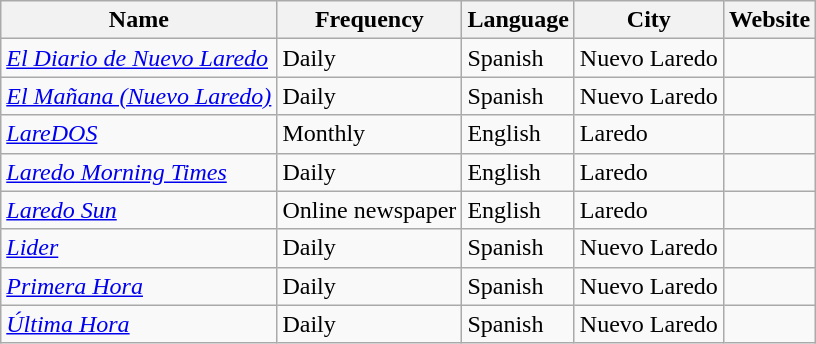<table class="sortable wikitable">
<tr>
<th>Name</th>
<th>Frequency</th>
<th>Language</th>
<th>City</th>
<th>Website</th>
</tr>
<tr style="vertical-align: top; text-align: left;">
<td><em><a href='#'>El Diario de Nuevo Laredo</a></em></td>
<td>Daily</td>
<td>Spanish</td>
<td>Nuevo Laredo</td>
<td></td>
</tr>
<tr style="vertical-align: top; text-align: left;">
<td><em><a href='#'>El Mañana (Nuevo Laredo)</a></em></td>
<td>Daily</td>
<td>Spanish</td>
<td>Nuevo Laredo</td>
<td></td>
</tr>
<tr style="vertical-align: top; text-align: left;">
<td><em><a href='#'>LareDOS</a></em></td>
<td>Monthly</td>
<td>English</td>
<td>Laredo</td>
<td></td>
</tr>
<tr style="vertical-align: top; text-align: left;">
<td><em><a href='#'>Laredo Morning Times</a></em></td>
<td>Daily</td>
<td>English</td>
<td>Laredo</td>
<td></td>
</tr>
<tr style="vertical-align: top; text-align: left;">
<td><em><a href='#'>Laredo Sun</a></em></td>
<td>Online newspaper</td>
<td>English</td>
<td>Laredo</td>
<td></td>
</tr>
<tr style="vertical-align: top; text-align: left;">
<td><em><a href='#'>Lider</a></em></td>
<td>Daily</td>
<td>Spanish</td>
<td>Nuevo Laredo</td>
<td></td>
</tr>
<tr style="vertical-align: top; text-align: left;">
<td><em><a href='#'>Primera Hora</a></em></td>
<td>Daily</td>
<td>Spanish</td>
<td>Nuevo Laredo</td>
<td></td>
</tr>
<tr style="vertical-align: top; text-align: left;"|>
<td><em><a href='#'>Última Hora</a></em></td>
<td>Daily</td>
<td>Spanish</td>
<td>Nuevo Laredo</td>
<td></td>
</tr>
</table>
